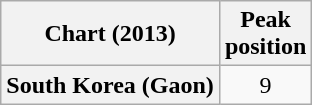<table class="wikitable plainrowheaders" style="text-align:center">
<tr>
<th scope="col">Chart (2013)</th>
<th scope="col">Peak<br>position</th>
</tr>
<tr>
<th scope="row">South Korea (Gaon)</th>
<td>9</td>
</tr>
</table>
